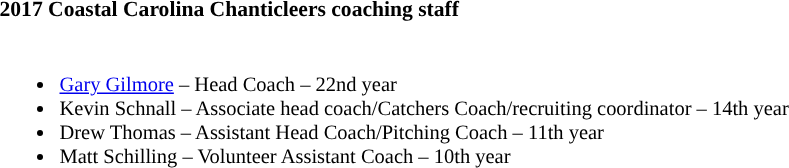<table class="toccolours" style="text-align: left; font-size:90%;">
<tr>
<th colspan="9">2017 Coastal Carolina Chanticleers coaching staff</th>
</tr>
<tr>
<td style="font-size: 95%;" valign="top"><br><ul><li><a href='#'>Gary Gilmore</a> – Head Coach – 22nd year</li><li>Kevin Schnall – Associate head coach/Catchers Coach/recruiting coordinator – 14th year</li><li>Drew Thomas – Assistant Head Coach/Pitching Coach – 11th year</li><li>Matt Schilling – Volunteer Assistant Coach – 10th year</li></ul></td>
</tr>
</table>
